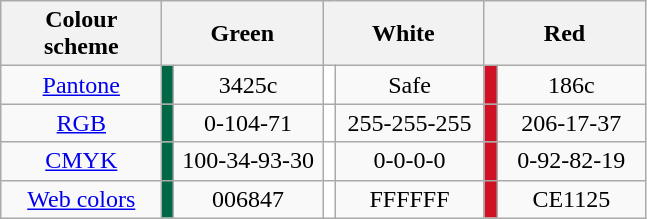<table class="wikitable">
<tr>
<th width=100>Colour scheme</th>
<th colspan="2" style="width:100px;">Green</th>
<th colspan="2" style="width:100px;">White</th>
<th colspan="2" style="width:100px;">Red</th>
</tr>
<tr align=center>
<td><a href='#'>Pantone</a></td>
<td style="background:#006847;"></td>
<td>3425c</td>
<td style="background:white;"></td>
<td>Safe</td>
<td style="background:#ce1125;"></td>
<td>186c</td>
</tr>
<tr align=center>
<td><a href='#'>RGB</a></td>
<td style="background:#006847;"></td>
<td>0-104-71</td>
<td style="background:white;"></td>
<td>255-255-255</td>
<td style="background:#ce1125;"></td>
<td>206-17-37</td>
</tr>
<tr align=center>
<td><a href='#'>CMYK</a></td>
<td style="background:#006847;"></td>
<td>100-34-93-30</td>
<td style="background:white;"></td>
<td>0-0-0-0</td>
<td style="background:#ce1125;"></td>
<td>0-92-82-19</td>
</tr>
<tr align=center>
<td><a href='#'>Web colors</a></td>
<td style="background:#006847;"></td>
<td>006847</td>
<td style="background:white;"></td>
<td>FFFFFF</td>
<td style="background:#ce1125;"></td>
<td>CE1125</td>
</tr>
</table>
